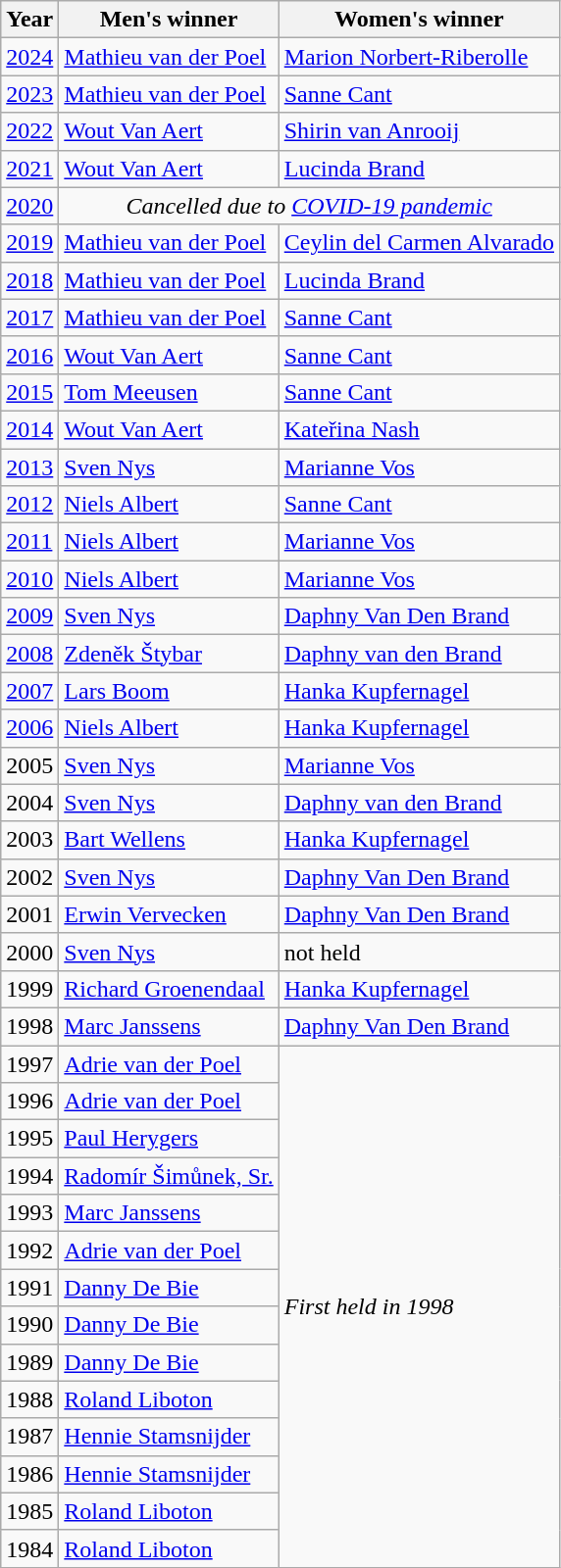<table class="wikitable">
<tr>
<th>Year</th>
<th>Men's winner</th>
<th>Women's winner</th>
</tr>
<tr>
<td><a href='#'>2024</a></td>
<td> <a href='#'>Mathieu van der Poel</a></td>
<td> <a href='#'>Marion Norbert-Riberolle</a></td>
</tr>
<tr>
<td><a href='#'>2023</a></td>
<td> <a href='#'>Mathieu van der Poel</a></td>
<td> <a href='#'>Sanne Cant</a></td>
</tr>
<tr>
<td><a href='#'>2022</a></td>
<td> <a href='#'>Wout Van Aert</a></td>
<td> <a href='#'>Shirin van Anrooij</a></td>
</tr>
<tr>
<td><a href='#'>2021</a></td>
<td> <a href='#'>Wout Van Aert</a></td>
<td> <a href='#'>Lucinda Brand</a></td>
</tr>
<tr>
<td><a href='#'>2020</a></td>
<td colspan=2 align=center><em>Cancelled due to <a href='#'>COVID-19 pandemic</a></em></td>
</tr>
<tr>
<td><a href='#'>2019</a></td>
<td> <a href='#'>Mathieu van der Poel</a></td>
<td> <a href='#'>Ceylin del Carmen Alvarado</a></td>
</tr>
<tr>
<td><a href='#'>2018</a></td>
<td> <a href='#'>Mathieu van der Poel</a></td>
<td> <a href='#'>Lucinda Brand</a></td>
</tr>
<tr>
<td><a href='#'>2017</a></td>
<td> <a href='#'>Mathieu van der Poel</a></td>
<td> <a href='#'>Sanne Cant</a></td>
</tr>
<tr>
<td><a href='#'>2016</a></td>
<td> <a href='#'>Wout Van Aert</a></td>
<td> <a href='#'>Sanne Cant</a></td>
</tr>
<tr>
<td><a href='#'>2015</a></td>
<td> <a href='#'>Tom Meeusen</a></td>
<td> <a href='#'>Sanne Cant</a></td>
</tr>
<tr>
<td><a href='#'>2014</a></td>
<td> <a href='#'>Wout Van Aert</a></td>
<td> <a href='#'>Kateřina Nash</a></td>
</tr>
<tr>
<td><a href='#'>2013</a></td>
<td> <a href='#'>Sven Nys</a></td>
<td> <a href='#'>Marianne Vos</a></td>
</tr>
<tr>
<td><a href='#'>2012</a></td>
<td> <a href='#'>Niels Albert</a></td>
<td> <a href='#'>Sanne Cant</a></td>
</tr>
<tr>
<td><a href='#'>2011</a></td>
<td> <a href='#'>Niels Albert</a></td>
<td> <a href='#'>Marianne Vos</a></td>
</tr>
<tr>
<td><a href='#'>2010</a></td>
<td> <a href='#'>Niels Albert</a></td>
<td> <a href='#'>Marianne Vos</a></td>
</tr>
<tr>
<td><a href='#'>2009</a></td>
<td> <a href='#'>Sven Nys</a></td>
<td> <a href='#'>Daphny Van Den Brand</a></td>
</tr>
<tr>
<td><a href='#'>2008</a></td>
<td> <a href='#'>Zdeněk Štybar</a></td>
<td> <a href='#'>Daphny van den Brand</a></td>
</tr>
<tr>
<td><a href='#'>2007</a></td>
<td> <a href='#'>Lars Boom</a></td>
<td> <a href='#'>Hanka Kupfernagel</a></td>
</tr>
<tr>
<td><a href='#'>2006</a></td>
<td> <a href='#'>Niels Albert</a></td>
<td> <a href='#'>Hanka Kupfernagel</a></td>
</tr>
<tr>
<td>2005</td>
<td> <a href='#'>Sven Nys</a></td>
<td> <a href='#'>Marianne Vos</a></td>
</tr>
<tr>
<td>2004</td>
<td> <a href='#'>Sven Nys</a></td>
<td> <a href='#'>Daphny van den Brand</a></td>
</tr>
<tr>
<td>2003</td>
<td> <a href='#'>Bart Wellens</a></td>
<td> <a href='#'>Hanka Kupfernagel</a></td>
</tr>
<tr>
<td>2002</td>
<td> <a href='#'>Sven Nys</a></td>
<td> <a href='#'>Daphny Van Den Brand</a></td>
</tr>
<tr>
<td>2001</td>
<td> <a href='#'>Erwin Vervecken</a></td>
<td> <a href='#'>Daphny Van Den Brand</a></td>
</tr>
<tr>
<td>2000</td>
<td> <a href='#'>Sven Nys</a></td>
<td>not held</td>
</tr>
<tr>
<td>1999</td>
<td> <a href='#'>Richard Groenendaal</a></td>
<td> <a href='#'>Hanka Kupfernagel</a></td>
</tr>
<tr>
<td>1998</td>
<td> <a href='#'>Marc Janssens</a></td>
<td> <a href='#'>Daphny Van Den Brand</a></td>
</tr>
<tr>
<td>1997</td>
<td> <a href='#'>Adrie van der Poel</a></td>
<td rowspan=14><em>First held in 1998</em></td>
</tr>
<tr>
<td>1996</td>
<td> <a href='#'>Adrie van der Poel</a></td>
</tr>
<tr>
<td>1995</td>
<td> <a href='#'>Paul Herygers</a></td>
</tr>
<tr>
<td>1994</td>
<td> <a href='#'>Radomír Šimůnek, Sr.</a></td>
</tr>
<tr>
<td>1993</td>
<td> <a href='#'>Marc Janssens</a></td>
</tr>
<tr>
<td>1992</td>
<td> <a href='#'>Adrie van der Poel</a></td>
</tr>
<tr>
<td>1991</td>
<td> <a href='#'>Danny De Bie</a></td>
</tr>
<tr>
<td>1990</td>
<td> <a href='#'>Danny De Bie</a></td>
</tr>
<tr>
<td>1989</td>
<td> <a href='#'>Danny De Bie</a></td>
</tr>
<tr>
<td>1988</td>
<td> <a href='#'>Roland Liboton</a></td>
</tr>
<tr>
<td>1987</td>
<td> <a href='#'>Hennie Stamsnijder</a></td>
</tr>
<tr>
<td>1986</td>
<td> <a href='#'>Hennie Stamsnijder</a></td>
</tr>
<tr>
<td>1985</td>
<td> <a href='#'>Roland Liboton</a></td>
</tr>
<tr>
<td>1984</td>
<td> <a href='#'>Roland Liboton</a></td>
</tr>
</table>
